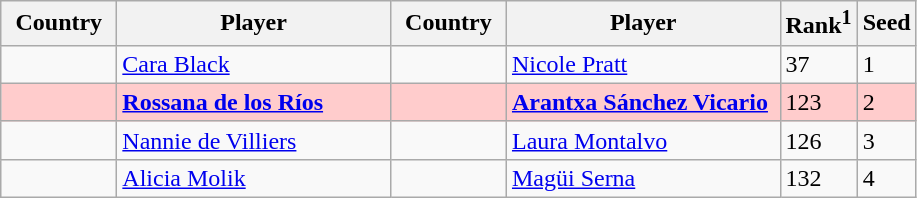<table class="sortable wikitable">
<tr>
<th width="70">Country</th>
<th width="175">Player</th>
<th width="70">Country</th>
<th width="175">Player</th>
<th>Rank<sup>1</sup></th>
<th>Seed</th>
</tr>
<tr>
<td></td>
<td><a href='#'>Cara Black</a></td>
<td></td>
<td><a href='#'>Nicole Pratt</a></td>
<td>37</td>
<td>1</td>
</tr>
<tr style="background:#fcc;">
<td><strong></strong></td>
<td><strong><a href='#'>Rossana de los Ríos</a></strong></td>
<td><strong></strong></td>
<td><strong><a href='#'>Arantxa Sánchez Vicario</a></strong></td>
<td>123</td>
<td>2</td>
</tr>
<tr>
<td></td>
<td><a href='#'>Nannie de Villiers</a></td>
<td></td>
<td><a href='#'>Laura Montalvo</a></td>
<td>126</td>
<td>3</td>
</tr>
<tr>
<td></td>
<td><a href='#'>Alicia Molik</a></td>
<td></td>
<td><a href='#'>Magüi Serna</a></td>
<td>132</td>
<td>4</td>
</tr>
</table>
